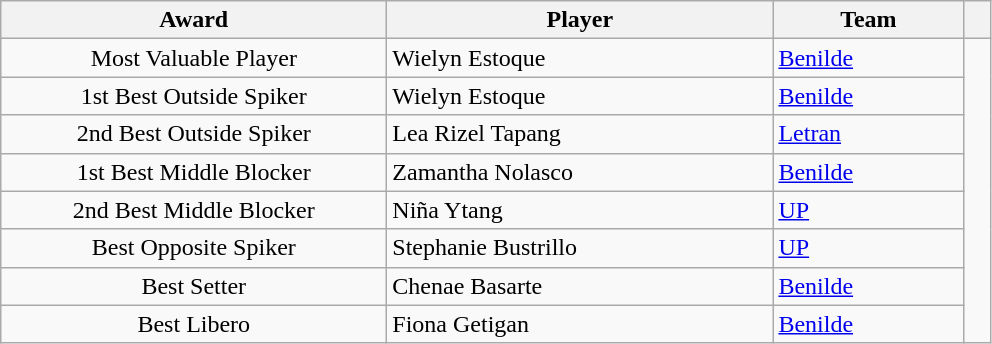<table class="wikitable">
<tr>
<th width=250>Award</th>
<th width=250>Player</th>
<th width=120>Team</th>
<th width=10></th>
</tr>
<tr>
<td style="text-align:center">Most Valuable Player</td>
<td>Wielyn Estoque</td>
<td><a href='#'>Benilde</a></td>
<td rowspan="8"></td>
</tr>
<tr>
<td style="text-align:center">1st Best Outside Spiker</td>
<td>Wielyn Estoque</td>
<td><a href='#'>Benilde</a></td>
</tr>
<tr>
<td style="text-align:center">2nd Best Outside Spiker</td>
<td>Lea Rizel Tapang</td>
<td><a href='#'>Letran</a></td>
</tr>
<tr>
<td style="text-align:center">1st Best Middle Blocker</td>
<td>Zamantha Nolasco</td>
<td><a href='#'>Benilde</a></td>
</tr>
<tr>
<td style="text-align:center">2nd Best Middle Blocker</td>
<td>Niña Ytang</td>
<td><a href='#'>UP</a></td>
</tr>
<tr>
<td style="text-align:center">Best Opposite Spiker</td>
<td>Stephanie Bustrillo</td>
<td><a href='#'>UP</a></td>
</tr>
<tr>
<td style="text-align:center">Best Setter</td>
<td>Chenae Basarte</td>
<td><a href='#'>Benilde</a></td>
</tr>
<tr>
<td style="text-align:center">Best Libero</td>
<td>Fiona Getigan</td>
<td><a href='#'>Benilde</a></td>
</tr>
</table>
